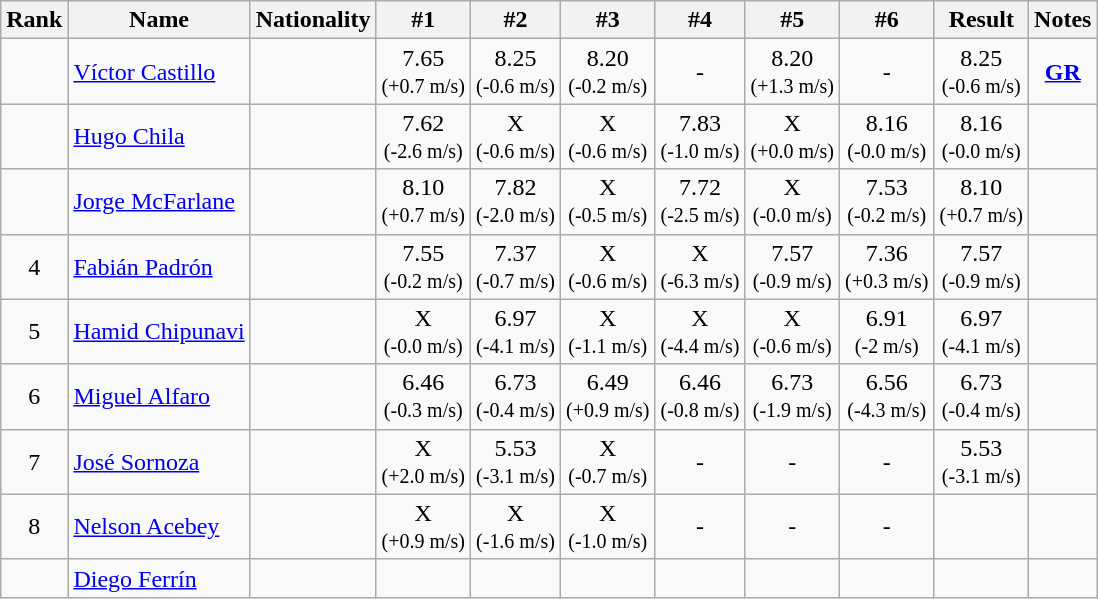<table class="wikitable sortable" style="text-align:center">
<tr>
<th>Rank</th>
<th>Name</th>
<th>Nationality</th>
<th>#1</th>
<th>#2</th>
<th>#3</th>
<th>#4</th>
<th>#5</th>
<th>#6</th>
<th>Result</th>
<th>Notes</th>
</tr>
<tr>
<td></td>
<td align=left><a href='#'>Víctor Castillo</a></td>
<td align=left></td>
<td>7.65<br> <small>(+0.7 m/s)</small></td>
<td>8.25<br> <small>(-0.6 m/s)</small></td>
<td>8.20<br> <small>(-0.2 m/s)</small></td>
<td>-</td>
<td>8.20<br> <small>(+1.3 m/s)</small></td>
<td>-</td>
<td>8.25<br><small>(-0.6 m/s)</small></td>
<td><strong><a href='#'>GR</a></strong></td>
</tr>
<tr>
<td></td>
<td align=left><a href='#'>Hugo Chila</a></td>
<td align=left></td>
<td>7.62<br> <small>(-2.6 m/s)</small></td>
<td>X<br> <small>(-0.6 m/s)</small></td>
<td>X<br> <small>(-0.6 m/s)</small></td>
<td>7.83<br> <small>(-1.0 m/s)</small></td>
<td>X<br> <small>(+0.0 m/s)</small></td>
<td>8.16<br> <small>(-0.0 m/s)</small></td>
<td>8.16<br><small>(-0.0 m/s)</small></td>
<td></td>
</tr>
<tr>
<td></td>
<td align=left><a href='#'>Jorge McFarlane</a></td>
<td align=left></td>
<td>8.10<br> <small>(+0.7 m/s)</small></td>
<td>7.82<br> <small>(-2.0 m/s)</small></td>
<td>X<br> <small>(-0.5 m/s)</small></td>
<td>7.72<br> <small>(-2.5 m/s)</small></td>
<td>X<br> <small>(-0.0 m/s)</small></td>
<td>7.53<br> <small>(-0.2 m/s)</small></td>
<td>8.10<br><small>(+0.7 m/s)</small></td>
<td></td>
</tr>
<tr>
<td>4</td>
<td align=left><a href='#'>Fabián Padrón</a></td>
<td align=left></td>
<td>7.55<br> <small>(-0.2 m/s)</small></td>
<td>7.37<br> <small>(-0.7 m/s)</small></td>
<td>X<br> <small>(-0.6 m/s)</small></td>
<td>X<br> <small>(-6.3 m/s)</small></td>
<td>7.57<br> <small>(-0.9 m/s)</small></td>
<td>7.36<br> <small>(+0.3 m/s)</small></td>
<td>7.57<br><small>(-0.9 m/s)</small></td>
<td></td>
</tr>
<tr>
<td>5</td>
<td align=left><a href='#'>Hamid Chipunavi</a></td>
<td align=left></td>
<td>X<br> <small>(-0.0 m/s)</small></td>
<td>6.97<br> <small>(-4.1 m/s)</small></td>
<td>X<br> <small>(-1.1 m/s)</small></td>
<td>X<br> <small>(-4.4 m/s)</small></td>
<td>X<br> <small>(-0.6 m/s)</small></td>
<td>6.91<br> <small>(-2 m/s)</small></td>
<td>6.97<br><small>(-4.1 m/s)</small></td>
<td></td>
</tr>
<tr>
<td>6</td>
<td align=left><a href='#'>Miguel Alfaro</a></td>
<td align=left></td>
<td>6.46<br> <small>(-0.3 m/s)</small></td>
<td>6.73<br> <small>(-0.4 m/s)</small></td>
<td>6.49<br> <small>(+0.9 m/s)</small></td>
<td>6.46<br> <small>(-0.8 m/s)</small></td>
<td>6.73<br> <small>(-1.9 m/s)</small></td>
<td>6.56<br> <small>(-4.3 m/s)</small></td>
<td>6.73<br><small>(-0.4 m/s)</small></td>
<td></td>
</tr>
<tr>
<td>7</td>
<td align=left><a href='#'>José Sornoza</a></td>
<td align=left></td>
<td>X<br> <small>(+2.0 m/s)</small></td>
<td>5.53<br> <small>(-3.1 m/s)</small></td>
<td>X<br> <small>(-0.7 m/s)</small></td>
<td>-</td>
<td>-</td>
<td>-</td>
<td>5.53<br><small>(-3.1 m/s)</small></td>
<td></td>
</tr>
<tr>
<td>8</td>
<td align=left><a href='#'>Nelson Acebey</a></td>
<td align=left></td>
<td>X<br> <small>(+0.9 m/s)</small></td>
<td>X<br> <small>(-1.6 m/s)</small></td>
<td>X<br> <small>(-1.0 m/s)</small></td>
<td>-</td>
<td>-</td>
<td>-</td>
<td></td>
<td></td>
</tr>
<tr>
<td></td>
<td align=left><a href='#'>Diego Ferrín</a></td>
<td align=left></td>
<td></td>
<td></td>
<td></td>
<td></td>
<td></td>
<td></td>
<td></td>
<td></td>
</tr>
</table>
